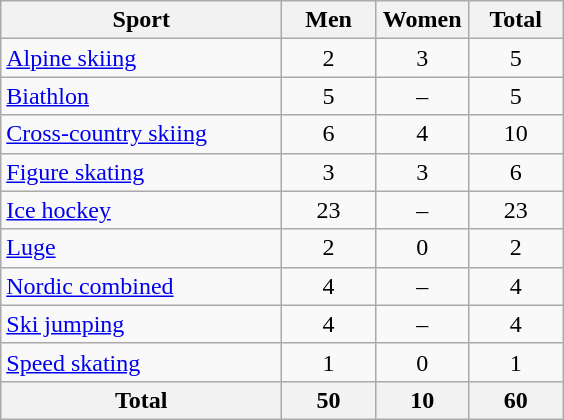<table class="wikitable sortable" style="text-align:center;">
<tr>
<th width=180>Sport</th>
<th width=55>Men</th>
<th width=55>Women</th>
<th width=55>Total</th>
</tr>
<tr>
<td align=left><a href='#'>Alpine skiing</a></td>
<td>2</td>
<td>3</td>
<td>5</td>
</tr>
<tr>
<td align=left><a href='#'>Biathlon</a></td>
<td>5</td>
<td>–</td>
<td>5</td>
</tr>
<tr>
<td align=left><a href='#'>Cross-country skiing</a></td>
<td>6</td>
<td>4</td>
<td>10</td>
</tr>
<tr>
<td align=left><a href='#'>Figure skating</a></td>
<td>3</td>
<td>3</td>
<td>6</td>
</tr>
<tr>
<td align=left><a href='#'>Ice hockey</a></td>
<td>23</td>
<td>–</td>
<td>23</td>
</tr>
<tr>
<td align=left><a href='#'>Luge</a></td>
<td>2</td>
<td>0</td>
<td>2</td>
</tr>
<tr>
<td align=left><a href='#'>Nordic combined</a></td>
<td>4</td>
<td>–</td>
<td>4</td>
</tr>
<tr>
<td align=left><a href='#'>Ski jumping</a></td>
<td>4</td>
<td>–</td>
<td>4</td>
</tr>
<tr>
<td align=left><a href='#'>Speed skating</a></td>
<td>1</td>
<td>0</td>
<td>1</td>
</tr>
<tr>
<th>Total</th>
<th>50</th>
<th>10</th>
<th>60</th>
</tr>
</table>
